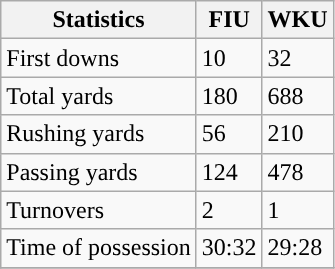<table class="wikitable">
<tr>
<th>Statistics</th>
<th>FIU</th>
<th>WKU</th>
</tr>
<tr>
<td>First downs</td>
<td>10</td>
<td>32</td>
</tr>
<tr>
<td>Total yards</td>
<td>180</td>
<td>688</td>
</tr>
<tr>
<td>Rushing yards</td>
<td>56</td>
<td>210</td>
</tr>
<tr>
<td>Passing yards</td>
<td>124</td>
<td>478</td>
</tr>
<tr>
<td>Turnovers</td>
<td>2</td>
<td>1</td>
</tr>
<tr>
<td>Time of possession</td>
<td>30:32</td>
<td>29:28</td>
</tr>
<tr>
</tr>
</table>
